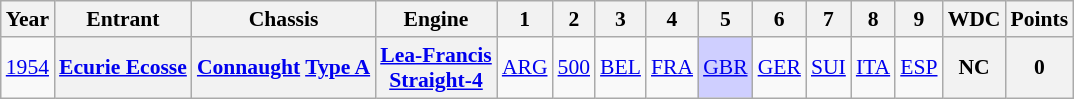<table class="wikitable" style="text-align:center; font-size:90%">
<tr>
<th>Year</th>
<th>Entrant</th>
<th>Chassis</th>
<th>Engine</th>
<th>1</th>
<th>2</th>
<th>3</th>
<th>4</th>
<th>5</th>
<th>6</th>
<th>7</th>
<th>8</th>
<th>9</th>
<th>WDC</th>
<th>Points</th>
</tr>
<tr>
<td><a href='#'>1954</a></td>
<th><a href='#'>Ecurie Ecosse</a></th>
<th><a href='#'>Connaught</a> <a href='#'>Type A</a></th>
<th><a href='#'>Lea-Francis</a><br><a href='#'>Straight-4</a></th>
<td><a href='#'>ARG</a></td>
<td><a href='#'>500</a></td>
<td><a href='#'>BEL</a></td>
<td><a href='#'>FRA</a></td>
<td style="background:#CFCFFF;"><a href='#'>GBR</a><br></td>
<td><a href='#'>GER</a></td>
<td><a href='#'>SUI</a></td>
<td><a href='#'>ITA</a></td>
<td><a href='#'>ESP</a></td>
<th>NC</th>
<th>0</th>
</tr>
</table>
